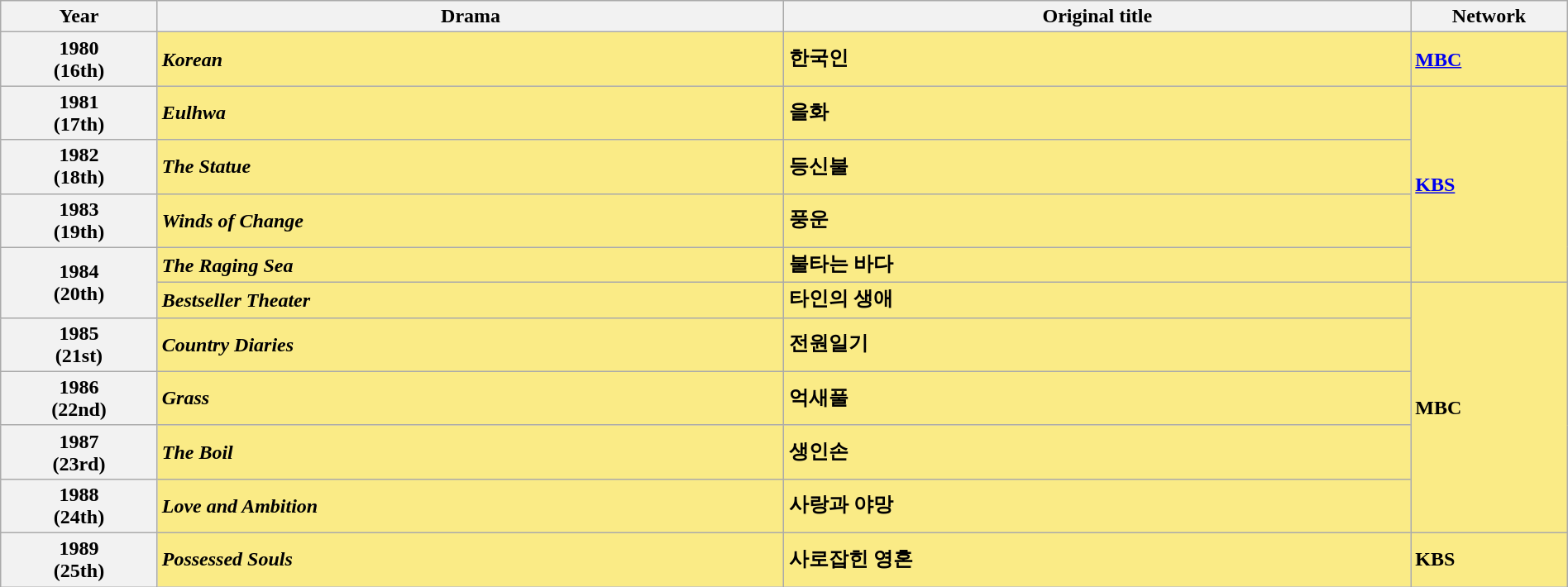<table class="wikitable" width="100%">
<tr>
<th style="width:10%;">Year</th>
<th style="width:40%;">Drama</th>
<th style="width:40%;">Original title</th>
<th style="width:10%;">Network</th>
</tr>
<tr>
<th>1980<br>(16th)</th>
<td style="background:#FAEB86;"><strong><em>Korean </em></strong></td>
<td style="background:#FAEB86;"><strong>한국인</strong></td>
<td style="background:#FAEB86;"><strong><a href='#'>MBC</a></strong></td>
</tr>
<tr>
<th>1981<br>(17th)</th>
<td style="background:#FAEB86;"><strong><em>Eulhwa </em></strong></td>
<td style="background:#FAEB86;"><strong>을화</strong></td>
<td rowspan="4" style="background:#FAEB86;"><strong><a href='#'>KBS</a></strong></td>
</tr>
<tr>
<th>1982<br>(18th)</th>
<td style="background:#FAEB86;"><strong><em>The Statue </em></strong></td>
<td style="background:#FAEB86;"><strong>등신불</strong></td>
</tr>
<tr>
<th>1983<br>(19th)</th>
<td style="background:#FAEB86;"><strong><em>Winds of Change </em></strong></td>
<td style="background:#FAEB86;"><strong>풍운</strong></td>
</tr>
<tr>
<th rowspan="2">1984<br>(20th)</th>
<td style="background:#FAEB86;"><strong><em>The Raging Sea </em></strong></td>
<td style="background:#FAEB86;"><strong>불타는 바다</strong></td>
</tr>
<tr>
<td style="background:#FAEB86;"><strong><em>Bestseller Theater </em></strong></td>
<td style="background:#FAEB86;"><strong>타인의 생애</strong></td>
<td rowspan="5" style="background:#FAEB86;"><strong>MBC</strong></td>
</tr>
<tr>
<th>1985<br>(21st)</th>
<td style="background:#FAEB86;"><strong><em>Country Diaries </em></strong></td>
<td style="background:#FAEB86;"><strong>전원일기</strong></td>
</tr>
<tr>
<th>1986<br>(22nd)</th>
<td style="background:#FAEB86;"><strong><em>Grass </em></strong></td>
<td style="background:#FAEB86;"><strong>억새풀</strong></td>
</tr>
<tr>
<th>1987<br>(23rd)</th>
<td style="background:#FAEB86;"><strong><em>The Boil </em></strong></td>
<td style="background:#FAEB86;"><strong>생인손</strong></td>
</tr>
<tr>
<th>1988<br>(24th)</th>
<td style="background:#FAEB86;"><strong><em>Love and Ambition </em></strong></td>
<td style="background:#FAEB86;"><strong>사랑과 야망</strong></td>
</tr>
<tr>
<th>1989<br>(25th)</th>
<td style="background:#FAEB86;"><strong><em>Possessed Souls </em></strong></td>
<td style="background:#FAEB86;"><strong>사로잡힌 영혼</strong></td>
<td style="background:#FAEB86;"><strong>KBS</strong></td>
</tr>
</table>
